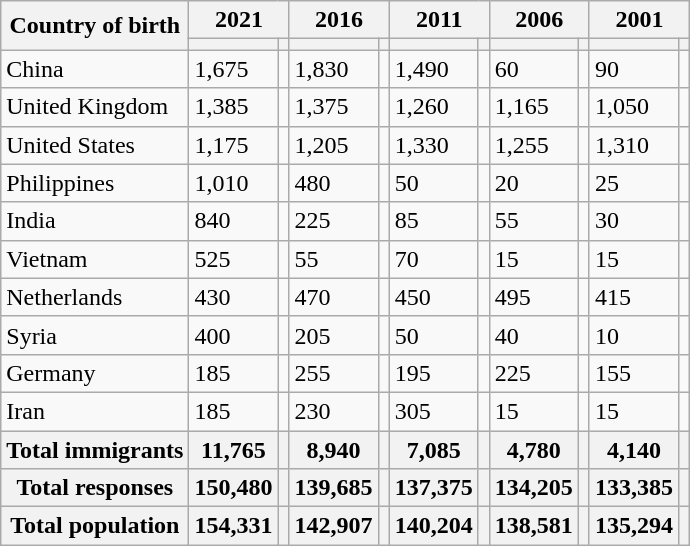<table class="wikitable sortable">
<tr>
<th rowspan="2">Country of birth</th>
<th colspan="2">2021</th>
<th colspan="2">2016</th>
<th colspan="2">2011</th>
<th colspan="2">2006</th>
<th colspan="2">2001</th>
</tr>
<tr>
<th><a href='#'></a></th>
<th></th>
<th></th>
<th></th>
<th></th>
<th></th>
<th></th>
<th></th>
<th></th>
<th></th>
</tr>
<tr>
<td>China</td>
<td>1,675</td>
<td></td>
<td>1,830</td>
<td></td>
<td>1,490</td>
<td></td>
<td>60</td>
<td></td>
<td>90</td>
<td></td>
</tr>
<tr>
<td>United Kingdom</td>
<td>1,385</td>
<td></td>
<td>1,375</td>
<td></td>
<td>1,260</td>
<td></td>
<td>1,165</td>
<td></td>
<td>1,050</td>
<td></td>
</tr>
<tr>
<td>United States</td>
<td>1,175</td>
<td></td>
<td>1,205</td>
<td></td>
<td>1,330</td>
<td></td>
<td>1,255</td>
<td></td>
<td>1,310</td>
<td></td>
</tr>
<tr>
<td>Philippines</td>
<td>1,010</td>
<td></td>
<td>480</td>
<td></td>
<td>50</td>
<td></td>
<td>20</td>
<td></td>
<td>25</td>
<td></td>
</tr>
<tr>
<td>India</td>
<td>840</td>
<td></td>
<td>225</td>
<td></td>
<td>85</td>
<td></td>
<td>55</td>
<td></td>
<td>30</td>
<td></td>
</tr>
<tr>
<td>Vietnam</td>
<td>525</td>
<td></td>
<td>55</td>
<td></td>
<td>70</td>
<td></td>
<td>15</td>
<td></td>
<td>15</td>
<td></td>
</tr>
<tr>
<td>Netherlands</td>
<td>430</td>
<td></td>
<td>470</td>
<td></td>
<td>450</td>
<td></td>
<td>495</td>
<td></td>
<td>415</td>
<td></td>
</tr>
<tr>
<td>Syria</td>
<td>400</td>
<td></td>
<td>205</td>
<td></td>
<td>50</td>
<td></td>
<td>40</td>
<td></td>
<td>10</td>
<td></td>
</tr>
<tr>
<td>Germany</td>
<td>185</td>
<td></td>
<td>255</td>
<td></td>
<td>195</td>
<td></td>
<td>225</td>
<td></td>
<td>155</td>
<td></td>
</tr>
<tr>
<td>Iran</td>
<td>185</td>
<td></td>
<td>230</td>
<td></td>
<td>305</td>
<td></td>
<td>15</td>
<td></td>
<td>15</td>
<td></td>
</tr>
<tr>
<th>Total immigrants</th>
<th>11,765</th>
<th></th>
<th>8,940</th>
<th></th>
<th>7,085</th>
<th></th>
<th>4,780</th>
<th></th>
<th>4,140</th>
<th></th>
</tr>
<tr class="sortbottom">
<th>Total responses</th>
<th>150,480</th>
<th></th>
<th>139,685</th>
<th></th>
<th>137,375</th>
<th></th>
<th>134,205</th>
<th></th>
<th>133,385</th>
<th></th>
</tr>
<tr class="sortbottom">
<th>Total population</th>
<th>154,331</th>
<th></th>
<th>142,907</th>
<th></th>
<th>140,204</th>
<th></th>
<th>138,581</th>
<th></th>
<th>135,294</th>
<th></th>
</tr>
</table>
